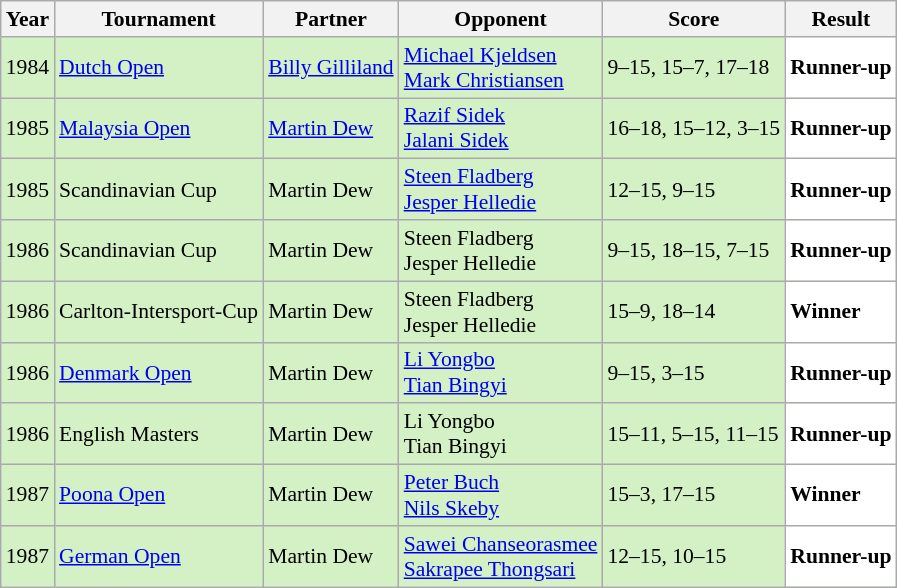<table class="sortable wikitable" style="font-size: 90%;">
<tr>
<th>Year</th>
<th>Tournament</th>
<th>Partner</th>
<th>Opponent</th>
<th>Score</th>
<th>Result</th>
</tr>
<tr style="background:#D4F1C5">
<td align="center">1984</td>
<td><a href='#'>Dutch Open</a></td>
<td> <a href='#'>Billy Gilliland</a></td>
<td> <a href='#'>Michael Kjeldsen</a><br> <a href='#'>Mark Christiansen</a></td>
<td>9–15, 15–7, 17–18</td>
<td style="text-align:left; background:white"> <strong>Runner-up</strong></td>
</tr>
<tr style="background:#D4F1C5">
<td align="center">1985</td>
<td><a href='#'>Malaysia Open</a></td>
<td> <a href='#'>Martin Dew</a></td>
<td> <a href='#'>Razif Sidek</a> <br> <a href='#'>Jalani Sidek</a></td>
<td>16–18, 15–12, 3–15</td>
<td style="text-align:left; background:white"> <strong>Runner-up</strong></td>
</tr>
<tr style="background:#D4F1C5">
<td align="center">1985</td>
<td>Scandinavian Cup</td>
<td> Martin Dew</td>
<td> <a href='#'>Steen Fladberg</a> <br> <a href='#'>Jesper Helledie</a></td>
<td>12–15, 9–15</td>
<td style="text-align:left; background:white"> <strong>Runner-up</strong></td>
</tr>
<tr style="background:#D4F1C5">
<td align="center">1986</td>
<td>Scandinavian Cup</td>
<td> Martin Dew</td>
<td> Steen Fladberg <br> Jesper Helledie</td>
<td>9–15, 18–15, 7–15</td>
<td style="text-align:left; background:white"> <strong>Runner-up</strong></td>
</tr>
<tr style="background:#D4F1C5">
<td align="center">1986</td>
<td>Carlton-Intersport-Cup</td>
<td> Martin Dew</td>
<td> Steen Fladberg <br> Jesper Helledie</td>
<td>15–9, 18–14</td>
<td style="text-align:left; background:white"> <strong>Winner</strong></td>
</tr>
<tr style="background:#D4F1C5">
<td align="center">1986</td>
<td><a href='#'>Denmark Open</a></td>
<td> Martin Dew</td>
<td> <a href='#'>Li Yongbo</a> <br> <a href='#'>Tian Bingyi</a></td>
<td>9–15, 3–15</td>
<td style="text-align:left; background:white"> <strong>Runner-up</strong></td>
</tr>
<tr style="background:#D4F1C5">
<td align="center">1986</td>
<td>English Masters</td>
<td> Martin Dew</td>
<td> Li Yongbo <br> Tian Bingyi</td>
<td>15–11, 5–15, 11–15</td>
<td style="text-align:left; background:white"> <strong>Runner-up</strong></td>
</tr>
<tr style="background:#D4F1C5">
<td align="center">1987</td>
<td><a href='#'>Poona Open</a></td>
<td> Martin Dew</td>
<td> <a href='#'>Peter Buch</a> <br> <a href='#'>Nils Skeby</a></td>
<td>15–3, 17–15</td>
<td style="text-align:left; background:white"> <strong>Winner</strong></td>
</tr>
<tr style="background:#D4F1C5">
<td align="center">1987</td>
<td><a href='#'>German Open</a></td>
<td> Martin Dew</td>
<td> <a href='#'>Sawei Chanseorasmee</a> <br> <a href='#'>Sakrapee Thongsari</a></td>
<td>12–15, 10–15</td>
<td style="text-align:left; background:white"> <strong>Runner-up</strong></td>
</tr>
</table>
